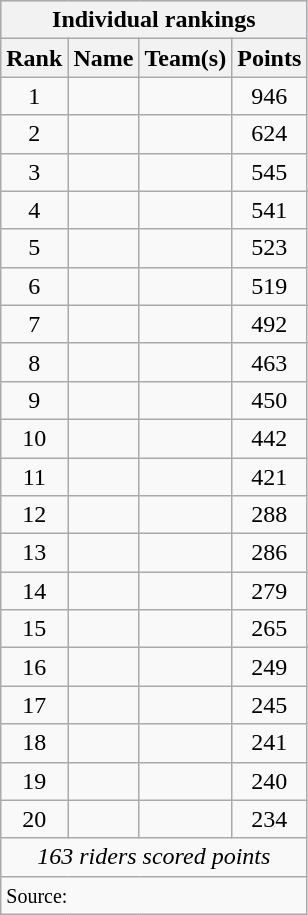<table class="wikitable">
<tr style="background:#ccf;">
<th colspan=4>Individual rankings</th>
</tr>
<tr>
<th>Rank</th>
<th>Name</th>
<th>Team(s)</th>
<th>Points</th>
</tr>
<tr>
<td align=center>1</td>
<td> </td>
<td></td>
<td align=center>946</td>
</tr>
<tr>
<td align=center>2</td>
<td></td>
<td></td>
<td align=center>624</td>
</tr>
<tr>
<td align=center>3</td>
<td></td>
<td></td>
<td align=center>545</td>
</tr>
<tr>
<td align=center>4</td>
<td></td>
<td></td>
<td align=center>541</td>
</tr>
<tr>
<td align=center>5</td>
<td></td>
<td></td>
<td align=center>523</td>
</tr>
<tr>
<td align=center>6</td>
<td></td>
<td></td>
<td align=center>519</td>
</tr>
<tr>
<td align=center>7</td>
<td></td>
<td></td>
<td align=center>492</td>
</tr>
<tr>
<td align=center>8</td>
<td></td>
<td></td>
<td align=center>463</td>
</tr>
<tr>
<td align=center>9</td>
<td></td>
<td></td>
<td align=center>450</td>
</tr>
<tr>
<td align=center>10</td>
<td></td>
<td></td>
<td align=center>442</td>
</tr>
<tr>
<td align=center>11</td>
<td> </td>
<td></td>
<td align=center>421</td>
</tr>
<tr>
<td align=center>12</td>
<td></td>
<td></td>
<td align=center>288</td>
</tr>
<tr>
<td align=center>13</td>
<td></td>
<td></td>
<td align=center>286</td>
</tr>
<tr>
<td align=center>14</td>
<td></td>
<td></td>
<td align=center>279</td>
</tr>
<tr>
<td align=center>15</td>
<td></td>
<td></td>
<td align=center>265</td>
</tr>
<tr>
<td align=center>16</td>
<td></td>
<td></td>
<td align=center>249</td>
</tr>
<tr>
<td align=center>17</td>
<td></td>
<td></td>
<td align=center>245</td>
</tr>
<tr>
<td align=center>18</td>
<td></td>
<td></td>
<td align=center>241</td>
</tr>
<tr>
<td align=center>19</td>
<td></td>
<td><br></td>
<td align=center>240</td>
</tr>
<tr>
<td align=center>20</td>
<td></td>
<td></td>
<td align=center>234</td>
</tr>
<tr>
<td align=center colspan=4><em>163 riders scored points</em></td>
</tr>
<tr>
<td colspan=4><small>Source: </small></td>
</tr>
</table>
